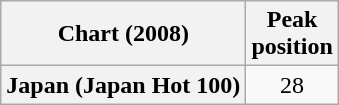<table class="wikitable plainrowheaders">
<tr>
<th>Chart (2008)</th>
<th>Peak<br>position</th>
</tr>
<tr>
<th scope="row">Japan (Japan Hot 100)</th>
<td style="text-align:center;">28</td>
</tr>
</table>
